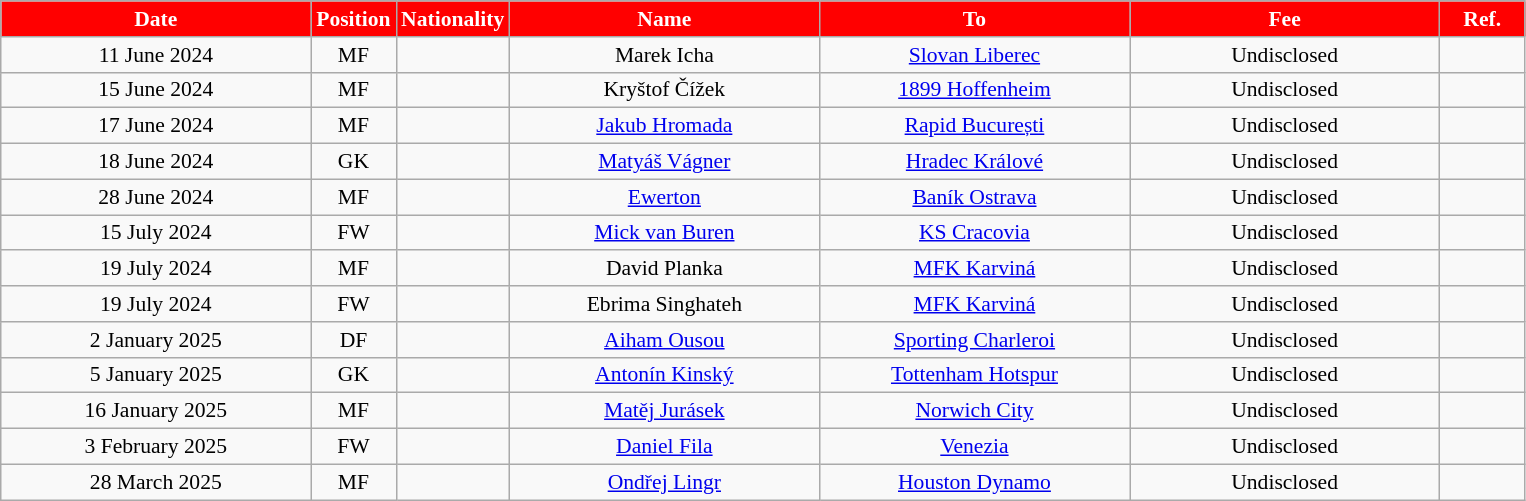<table class="wikitable"  style="text-align:center; font-size:90%; ">
<tr>
<th style="background:#ff0000; color:white; width:200px;">Date</th>
<th style="background:#ff0000; color:white; width:50px;">Position</th>
<th style="background:#ff0000; color:white; width:50px;">Nationality</th>
<th style="background:#ff0000; color:white; width:200px;">Name</th>
<th style="background:#ff0000; color:white; width:200px;">To</th>
<th style="background:#ff0000; color:white; width:200px;">Fee</th>
<th style="background:#ff0000; color:white; width:50px;">Ref.</th>
</tr>
<tr>
<td>11 June 2024</td>
<td>MF</td>
<td></td>
<td>Marek Icha</td>
<td><a href='#'>Slovan Liberec</a></td>
<td>Undisclosed</td>
<td></td>
</tr>
<tr>
<td>15 June 2024</td>
<td>MF</td>
<td></td>
<td>Kryštof Čížek</td>
<td><a href='#'>1899 Hoffenheim</a></td>
<td>Undisclosed</td>
<td></td>
</tr>
<tr>
<td>17 June 2024</td>
<td>MF</td>
<td></td>
<td><a href='#'>Jakub Hromada</a></td>
<td><a href='#'>Rapid București</a></td>
<td>Undisclosed</td>
<td></td>
</tr>
<tr>
<td>18 June 2024</td>
<td>GK</td>
<td></td>
<td><a href='#'>Matyáš Vágner</a></td>
<td><a href='#'>Hradec Králové</a></td>
<td>Undisclosed</td>
<td></td>
</tr>
<tr>
<td>28 June 2024</td>
<td>MF</td>
<td></td>
<td><a href='#'>Ewerton</a></td>
<td><a href='#'>Baník Ostrava</a></td>
<td>Undisclosed</td>
<td></td>
</tr>
<tr>
<td>15 July 2024</td>
<td>FW</td>
<td></td>
<td><a href='#'>Mick van Buren</a></td>
<td><a href='#'>KS Cracovia</a></td>
<td>Undisclosed</td>
<td></td>
</tr>
<tr>
<td>19 July 2024</td>
<td>MF</td>
<td></td>
<td>David Planka</td>
<td><a href='#'>MFK Karviná</a></td>
<td>Undisclosed</td>
<td></td>
</tr>
<tr>
<td>19 July 2024</td>
<td>FW</td>
<td></td>
<td>Ebrima Singhateh</td>
<td><a href='#'>MFK Karviná</a></td>
<td>Undisclosed</td>
<td></td>
</tr>
<tr>
<td>2 January 2025</td>
<td>DF</td>
<td></td>
<td><a href='#'>Aiham Ousou</a></td>
<td><a href='#'>Sporting Charleroi</a></td>
<td>Undisclosed</td>
<td></td>
</tr>
<tr>
<td>5 January 2025</td>
<td>GK</td>
<td></td>
<td><a href='#'>Antonín Kinský</a></td>
<td><a href='#'>Tottenham Hotspur</a></td>
<td>Undisclosed</td>
<td></td>
</tr>
<tr>
<td>16 January 2025</td>
<td>MF</td>
<td></td>
<td><a href='#'>Matěj Jurásek</a></td>
<td><a href='#'>Norwich City</a></td>
<td>Undisclosed</td>
<td></td>
</tr>
<tr>
<td>3 February 2025</td>
<td>FW</td>
<td></td>
<td><a href='#'>Daniel Fila</a></td>
<td><a href='#'>Venezia</a></td>
<td>Undisclosed</td>
<td></td>
</tr>
<tr>
<td>28 March 2025</td>
<td>MF</td>
<td></td>
<td><a href='#'>Ondřej Lingr</a></td>
<td><a href='#'>Houston Dynamo</a></td>
<td>Undisclosed</td>
<td></td>
</tr>
</table>
